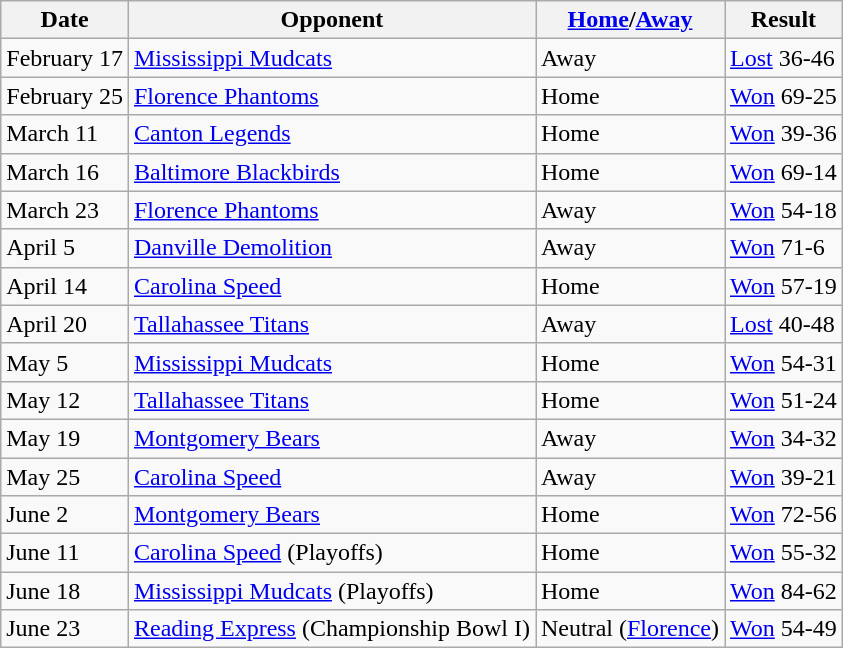<table class="wikitable">
<tr>
<th>Date</th>
<th>Opponent</th>
<th><a href='#'>Home</a>/<a href='#'>Away</a></th>
<th>Result</th>
</tr>
<tr>
<td>February 17</td>
<td><a href='#'>Mississippi Mudcats</a></td>
<td>Away</td>
<td><a href='#'>Lost</a> 36-46</td>
</tr>
<tr>
<td>February 25</td>
<td><a href='#'>Florence Phantoms</a></td>
<td>Home</td>
<td><a href='#'>Won</a> 69-25</td>
</tr>
<tr>
<td>March 11</td>
<td><a href='#'>Canton Legends</a></td>
<td>Home</td>
<td><a href='#'>Won</a> 39-36</td>
</tr>
<tr>
<td>March 16</td>
<td><a href='#'>Baltimore Blackbirds</a></td>
<td>Home</td>
<td><a href='#'>Won</a> 69-14</td>
</tr>
<tr>
<td>March 23</td>
<td><a href='#'>Florence Phantoms</a></td>
<td>Away</td>
<td><a href='#'>Won</a> 54-18</td>
</tr>
<tr>
<td>April 5</td>
<td><a href='#'>Danville Demolition</a></td>
<td>Away</td>
<td><a href='#'>Won</a> 71-6</td>
</tr>
<tr>
<td>April 14</td>
<td><a href='#'>Carolina Speed</a></td>
<td>Home</td>
<td><a href='#'>Won</a> 57-19</td>
</tr>
<tr>
<td>April 20</td>
<td><a href='#'>Tallahassee Titans</a></td>
<td>Away</td>
<td><a href='#'>Lost</a> 40-48</td>
</tr>
<tr>
<td>May 5</td>
<td><a href='#'>Mississippi Mudcats</a></td>
<td>Home</td>
<td><a href='#'>Won</a> 54-31</td>
</tr>
<tr>
<td>May 12</td>
<td><a href='#'>Tallahassee Titans</a></td>
<td>Home</td>
<td><a href='#'>Won</a> 51-24</td>
</tr>
<tr>
<td>May 19</td>
<td><a href='#'>Montgomery Bears</a></td>
<td>Away</td>
<td><a href='#'>Won</a> 34-32</td>
</tr>
<tr>
<td>May 25</td>
<td><a href='#'>Carolina Speed</a></td>
<td>Away</td>
<td><a href='#'>Won</a> 39-21</td>
</tr>
<tr>
<td>June 2</td>
<td><a href='#'>Montgomery Bears</a></td>
<td>Home</td>
<td><a href='#'>Won</a> 72-56</td>
</tr>
<tr>
<td>June 11</td>
<td><a href='#'>Carolina Speed</a> (Playoffs)</td>
<td>Home</td>
<td><a href='#'>Won</a> 55-32</td>
</tr>
<tr>
<td>June 18</td>
<td><a href='#'>Mississippi Mudcats</a> (Playoffs)</td>
<td>Home</td>
<td><a href='#'>Won</a> 84-62</td>
</tr>
<tr>
<td>June 23</td>
<td><a href='#'>Reading Express</a> (Championship Bowl I)</td>
<td>Neutral (<a href='#'>Florence</a>)</td>
<td><a href='#'>Won</a> 54-49</td>
</tr>
</table>
